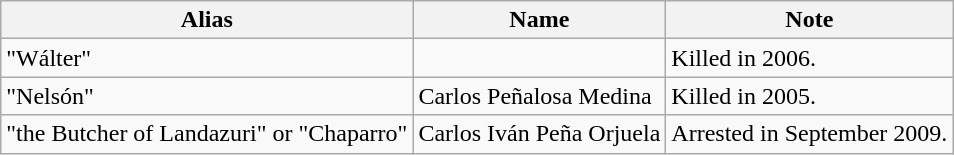<table class="wikitable">
<tr>
<th>Alias</th>
<th>Name</th>
<th>Note</th>
</tr>
<tr>
<td>"Wálter"</td>
<td></td>
<td>Killed in 2006.</td>
</tr>
<tr>
<td>"Nelsón"</td>
<td>Carlos Peñalosa Medina</td>
<td>Killed in 2005.</td>
</tr>
<tr>
<td>"the Butcher of Landazuri" or "Chaparro"</td>
<td>Carlos Iván Peña Orjuela</td>
<td>Arrested in September 2009.</td>
</tr>
</table>
